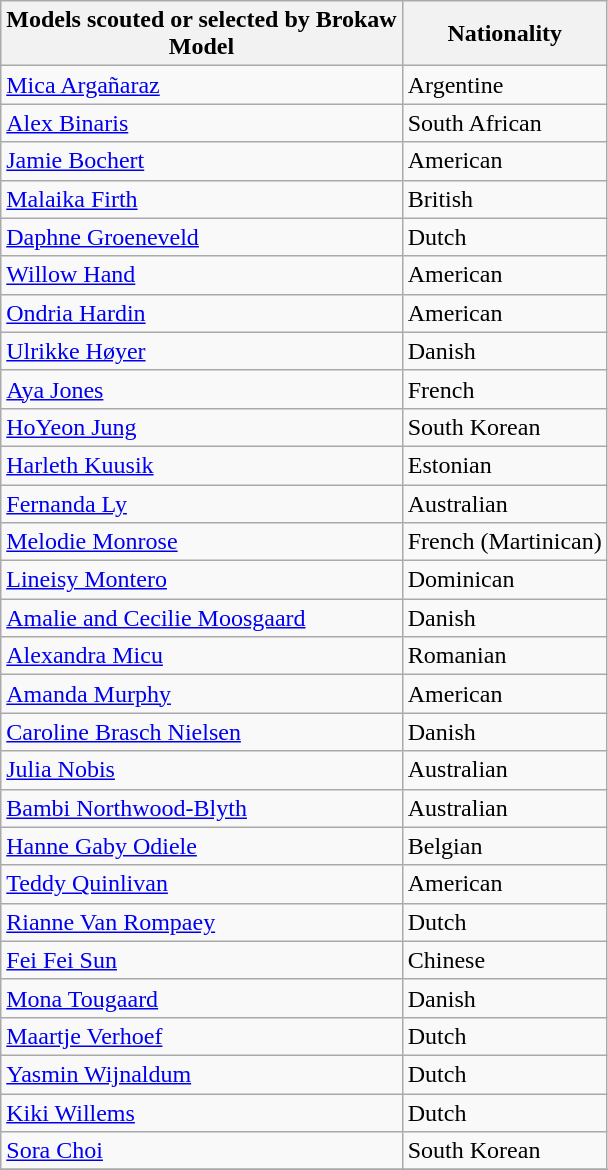<table class="wikitable sortable">
<tr>
<th>Models scouted or selected by Brokaw<br>Model</th>
<th>Nationality</th>
</tr>
<tr>
<td><a href='#'>Mica Argañaraz</a></td>
<td>Argentine</td>
</tr>
<tr>
<td><a href='#'>Alex Binaris</a></td>
<td>South African</td>
</tr>
<tr>
<td><a href='#'>Jamie Bochert</a></td>
<td>American</td>
</tr>
<tr>
<td><a href='#'>Malaika Firth</a></td>
<td>British</td>
</tr>
<tr>
<td><a href='#'>Daphne Groeneveld</a></td>
<td>Dutch</td>
</tr>
<tr>
<td><a href='#'>Willow Hand</a></td>
<td>American</td>
</tr>
<tr>
<td><a href='#'>Ondria Hardin</a></td>
<td>American</td>
</tr>
<tr>
<td><a href='#'>Ulrikke Høyer</a></td>
<td>Danish</td>
</tr>
<tr>
<td><a href='#'>Aya Jones</a></td>
<td>French</td>
</tr>
<tr>
<td><a href='#'>HoYeon Jung</a></td>
<td>South Korean</td>
</tr>
<tr>
<td><a href='#'>Harleth Kuusik</a></td>
<td>Estonian</td>
</tr>
<tr>
<td><a href='#'>Fernanda Ly</a></td>
<td>Australian</td>
</tr>
<tr>
<td><a href='#'>Melodie Monrose</a></td>
<td>French (Martinican)</td>
</tr>
<tr>
<td><a href='#'>Lineisy Montero</a></td>
<td>Dominican</td>
</tr>
<tr>
<td><a href='#'>Amalie and Cecilie Moosgaard</a></td>
<td>Danish</td>
</tr>
<tr>
<td><a href='#'>Alexandra Micu</a></td>
<td>Romanian</td>
</tr>
<tr>
<td><a href='#'>Amanda Murphy</a></td>
<td>American</td>
</tr>
<tr>
<td><a href='#'>Caroline Brasch Nielsen</a></td>
<td>Danish</td>
</tr>
<tr>
<td><a href='#'>Julia Nobis</a></td>
<td>Australian</td>
</tr>
<tr>
<td><a href='#'>Bambi Northwood-Blyth</a></td>
<td>Australian</td>
</tr>
<tr>
<td><a href='#'>Hanne Gaby Odiele</a></td>
<td>Belgian</td>
</tr>
<tr>
<td><a href='#'>Teddy Quinlivan</a></td>
<td>American</td>
</tr>
<tr>
<td><a href='#'>Rianne Van Rompaey</a></td>
<td>Dutch</td>
</tr>
<tr>
<td><a href='#'>Fei Fei Sun</a></td>
<td>Chinese</td>
</tr>
<tr>
<td><a href='#'>Mona Tougaard</a></td>
<td>Danish</td>
</tr>
<tr>
<td><a href='#'>Maartje Verhoef</a></td>
<td>Dutch</td>
</tr>
<tr>
<td><a href='#'>Yasmin Wijnaldum</a></td>
<td>Dutch</td>
</tr>
<tr>
<td><a href='#'>Kiki Willems</a></td>
<td>Dutch</td>
</tr>
<tr>
<td><a href='#'>Sora Choi</a></td>
<td>South Korean</td>
</tr>
<tr>
</tr>
</table>
